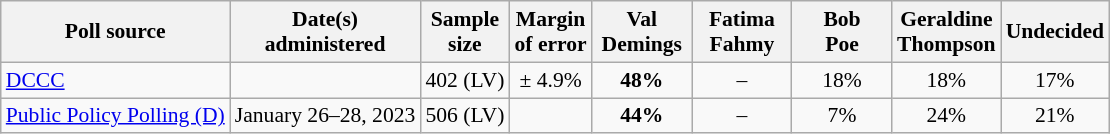<table class="wikitable" style="font-size:90%;text-align:center;">
<tr>
<th>Poll source</th>
<th>Date(s)<br>administered</th>
<th>Sample<br>size</th>
<th>Margin<br>of error</th>
<th style="width:60px;">Val<br>Demings</th>
<th style="width:60px;">Fatima<br>Fahmy</th>
<th style="width:60px;">Bob<br>Poe</th>
<th style="width:60px;">Geraldine<br>Thompson</th>
<th>Undecided</th>
</tr>
<tr>
<td style="text-align:left;"><a href='#'>DCCC</a></td>
<td></td>
<td>402 (LV)</td>
<td>± 4.9%</td>
<td><strong>48%</strong></td>
<td>–</td>
<td>18%</td>
<td>18%</td>
<td>17%</td>
</tr>
<tr>
<td style="text-align:left;"><a href='#'>Public Policy Polling (D)</a></td>
<td>January 26–28, 2023</td>
<td>506 (LV)</td>
<td></td>
<td><strong>44%</strong></td>
<td>–</td>
<td>7%</td>
<td>24%</td>
<td>21%</td>
</tr>
</table>
